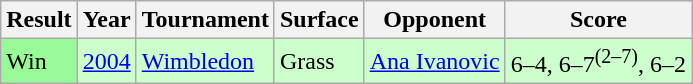<table class="sortable wikitable">
<tr>
<th>Result</th>
<th>Year</th>
<th>Tournament</th>
<th>Surface</th>
<th>Opponent</th>
<th class="unsortable">Score</th>
</tr>
<tr bgcolor=CCFFCC>
<td bgcolor=98FB98>Win</td>
<td><a href='#'>2004</a></td>
<td><a href='#'>Wimbledon</a></td>
<td>Grass</td>
<td> <a href='#'>Ana Ivanovic</a></td>
<td>6–4, 6–7<sup>(2–7)</sup>, 6–2</td>
</tr>
</table>
